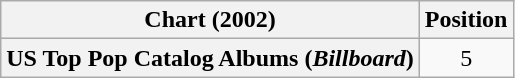<table class="wikitable plainrowheaders" style="text-align:center">
<tr>
<th scope="col">Chart (2002)</th>
<th scope="col">Position</th>
</tr>
<tr>
<th scope="row">US Top Pop Catalog Albums (<em>Billboard</em>)</th>
<td>5</td>
</tr>
</table>
